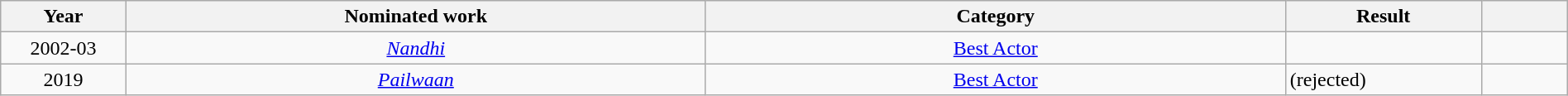<table class="wikitable" width=100%>
<tr>
<th width=8%>Year</th>
<th width=37%>Nominated work</th>
<th width=37%>Category</th>
<th width=12.5%>Result</th>
<th width=5.5%></th>
</tr>
<tr>
<td style="text-align:center;">2002-03</td>
<td style="text-align: center;"><em><a href='#'>Nandhi</a></em></td>
<td style="text-align: center;"><a href='#'>Best Actor</a></td>
<td></td>
<td style="text-align: center;"></td>
</tr>
<tr>
<td style="text-align:center;">2019</td>
<td style="text-align:center;"><em><a href='#'>Pailwaan</a></em></td>
<td style="text-align: center;"><a href='#'>Best Actor</a></td>
<td> (rejected)</td>
<td style="text-align: center;"></td>
</tr>
</table>
